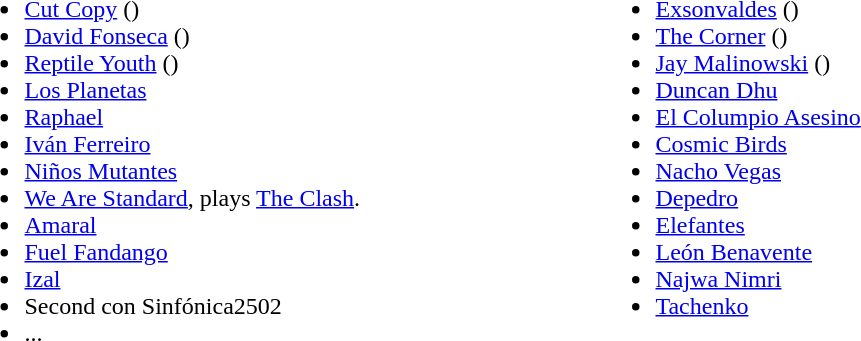<table width=100%>
<tr valign ="top">
<td width=30%><br><ul><li><a href='#'>Cut Copy</a> ()</li><li><a href='#'>David Fonseca</a> ()</li><li><a href='#'>Reptile Youth</a> ()</li><li><a href='#'>Los Planetas</a></li><li><a href='#'>Raphael</a></li><li><a href='#'>Iván Ferreiro</a></li><li><a href='#'>Niños Mutantes</a></li><li><a href='#'>We Are Standard</a>, plays <a href='#'>The Clash</a>.</li><li><a href='#'>Amaral</a></li><li><a href='#'>Fuel Fandango</a></li><li><a href='#'>Izal</a></li><li>Second con Sinfónica2502</li><li>...</li></ul></td>
<td width=30%><br><ul><li><a href='#'>Exsonvaldes</a> ()</li><li><a href='#'>The Corner</a> ()</li><li><a href='#'>Jay Malinowski</a> ()</li><li><a href='#'>Duncan Dhu</a></li><li><a href='#'>El Columpio Asesino</a></li><li><a href='#'>Cosmic Birds</a></li><li><a href='#'>Nacho Vegas</a></li><li><a href='#'>Depedro</a></li><li><a href='#'>Elefantes</a></li><li><a href='#'>León Benavente</a></li><li><a href='#'>Najwa Nimri</a></li><li><a href='#'>Tachenko</a></li></ul></td>
<td width=30%><br></td>
</tr>
</table>
